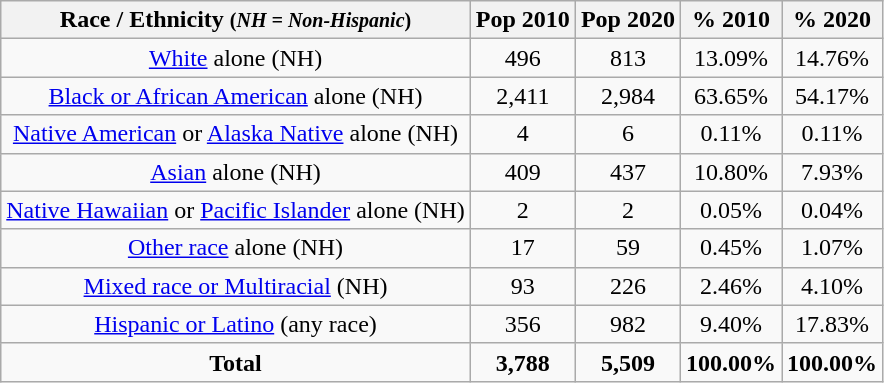<table class="wikitable" style="text-align:center;">
<tr>
<th>Race / Ethnicity <small>(<em>NH = Non-Hispanic</em>)</small></th>
<th>Pop 2010</th>
<th>Pop 2020</th>
<th>% 2010</th>
<th>% 2020</th>
</tr>
<tr>
<td><a href='#'>White</a> alone (NH)</td>
<td>496</td>
<td>813</td>
<td>13.09%</td>
<td>14.76%</td>
</tr>
<tr>
<td><a href='#'>Black or African American</a> alone (NH)</td>
<td>2,411</td>
<td>2,984</td>
<td>63.65%</td>
<td>54.17%</td>
</tr>
<tr>
<td><a href='#'>Native American</a> or <a href='#'>Alaska Native</a> alone (NH)</td>
<td>4</td>
<td>6</td>
<td>0.11%</td>
<td>0.11%</td>
</tr>
<tr>
<td><a href='#'>Asian</a> alone (NH)</td>
<td>409</td>
<td>437</td>
<td>10.80%</td>
<td>7.93%</td>
</tr>
<tr>
<td><a href='#'>Native Hawaiian</a> or <a href='#'>Pacific Islander</a> alone (NH)</td>
<td>2</td>
<td>2</td>
<td>0.05%</td>
<td>0.04%</td>
</tr>
<tr>
<td><a href='#'>Other race</a> alone (NH)</td>
<td>17</td>
<td>59</td>
<td>0.45%</td>
<td>1.07%</td>
</tr>
<tr>
<td><a href='#'>Mixed race or Multiracial</a> (NH)</td>
<td>93</td>
<td>226</td>
<td>2.46%</td>
<td>4.10%</td>
</tr>
<tr>
<td><a href='#'>Hispanic or Latino</a> (any race)</td>
<td>356</td>
<td>982</td>
<td>9.40%</td>
<td>17.83%</td>
</tr>
<tr>
<td><strong>Total</strong></td>
<td><strong>3,788</strong></td>
<td><strong>5,509</strong></td>
<td><strong>100.00%</strong></td>
<td><strong>100.00%</strong></td>
</tr>
</table>
